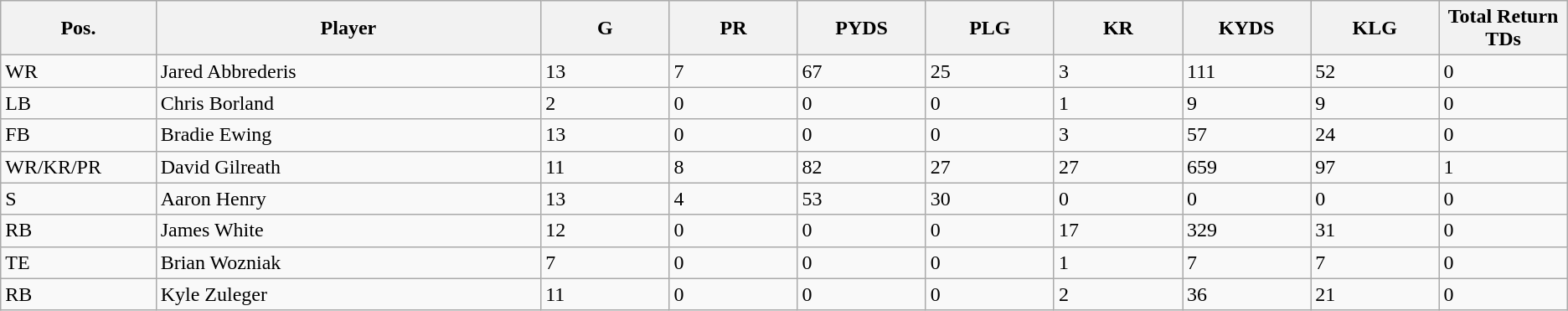<table class="wikitable sortable">
<tr>
<th bgcolor="#DDDDFF" width="5%">Pos.</th>
<th bgcolor="#DDDDFF" width="15%">Player</th>
<th bgcolor="#DDDDFF" width="5%">G</th>
<th bgcolor="#DDDDFF" width="5%">PR</th>
<th bgcolor="#DDDDFF" width="5%">PYDS</th>
<th bgcolor="#DDDDFF" width="5%">PLG</th>
<th bgcolor="#DDDDFF" width="5%">KR</th>
<th bgcolor="#DDDDFF" width="5%">KYDS</th>
<th bgcolor="#DDDDFF" width="5%">KLG</th>
<th bgcolor="#DDDDFF" width="5%">Total Return TDs</th>
</tr>
<tr>
<td>WR</td>
<td>Jared Abbrederis</td>
<td>13</td>
<td>7</td>
<td>67</td>
<td>25</td>
<td>3</td>
<td>111</td>
<td>52</td>
<td>0</td>
</tr>
<tr>
<td>LB</td>
<td>Chris Borland</td>
<td>2</td>
<td>0</td>
<td>0</td>
<td>0</td>
<td>1</td>
<td>9</td>
<td>9</td>
<td>0</td>
</tr>
<tr>
<td>FB</td>
<td>Bradie Ewing</td>
<td>13</td>
<td>0</td>
<td>0</td>
<td>0</td>
<td>3</td>
<td>57</td>
<td>24</td>
<td>0</td>
</tr>
<tr>
<td>WR/KR/PR</td>
<td>David Gilreath</td>
<td>11</td>
<td>8</td>
<td>82</td>
<td>27</td>
<td>27</td>
<td>659</td>
<td>97</td>
<td>1</td>
</tr>
<tr>
<td>S</td>
<td>Aaron Henry</td>
<td>13</td>
<td>4</td>
<td>53</td>
<td>30</td>
<td>0</td>
<td>0</td>
<td>0</td>
<td>0</td>
</tr>
<tr>
<td>RB</td>
<td>James White</td>
<td>12</td>
<td>0</td>
<td>0</td>
<td>0</td>
<td>17</td>
<td>329</td>
<td>31</td>
<td>0</td>
</tr>
<tr>
<td>TE</td>
<td>Brian Wozniak</td>
<td>7</td>
<td>0</td>
<td>0</td>
<td>0</td>
<td>1</td>
<td>7</td>
<td>7</td>
<td>0</td>
</tr>
<tr>
<td>RB</td>
<td>Kyle Zuleger</td>
<td>11</td>
<td>0</td>
<td>0</td>
<td>0</td>
<td>2</td>
<td>36</td>
<td>21</td>
<td>0</td>
</tr>
</table>
